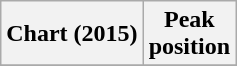<table class="wikitable plainrowheaders">
<tr>
<th scope="col">Chart (2015)</th>
<th scope="col">Peak<br>position</th>
</tr>
<tr>
</tr>
</table>
